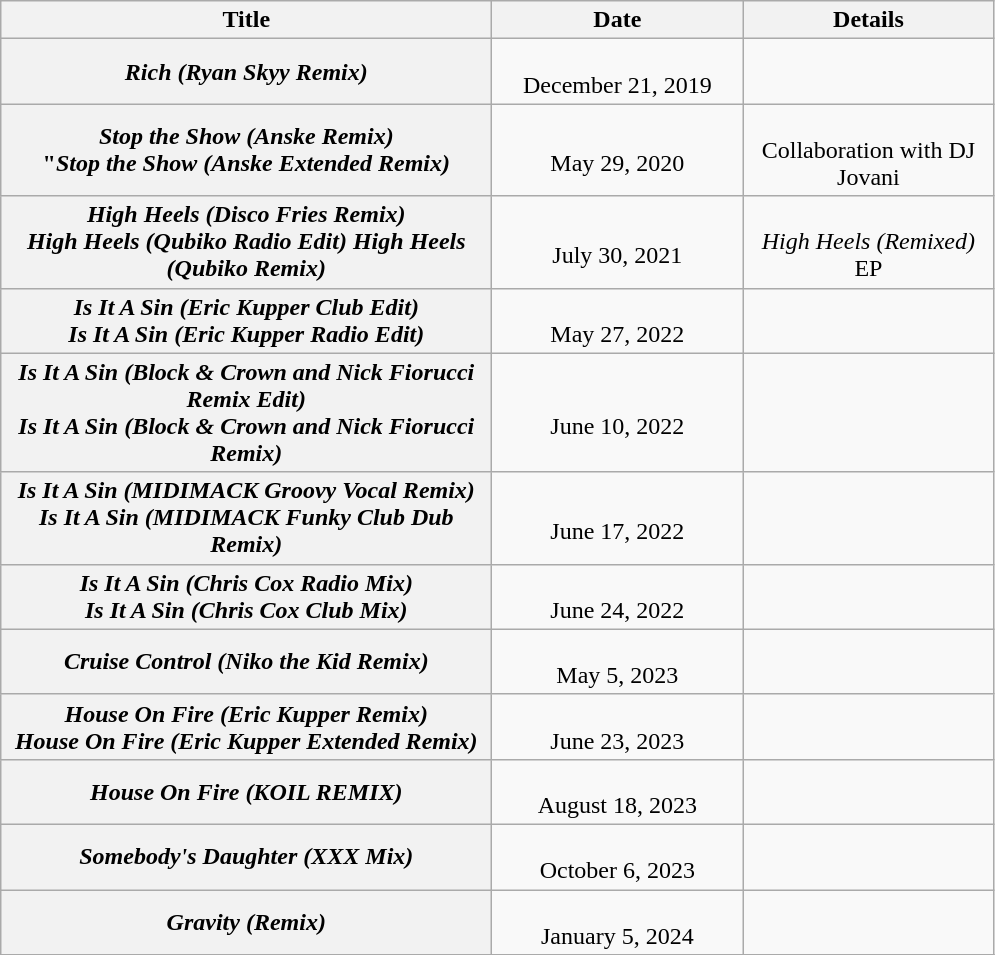<table class="wikitable plainrowheaders" style="text-align:center;">
<tr>
<th scope="col" style="width:20em;">Title</th>
<th scope="col" style="width:10em;">Date</th>
<th scope="col" style="width:10em;">Details</th>
</tr>
<tr>
<th scope="row"><em>Rich (Ryan Skyy Remix)</em></th>
<td><br>December 21, 2019</td>
<td></td>
</tr>
<tr>
<th scope="row"><em>Stop the Show (Anske Remix)</em><br>"<em>Stop the Show (Anske Extended Remix)</em></th>
<td><br>May 29, 2020</td>
<td><br>Collaboration with DJ Jovani</td>
</tr>
<tr>
<th scope="row"><em>High Heels (Disco Fries Remix)</em><br><em>High Heels (Qubiko Radio Edit)</em>
<em>High Heels (Qubiko Remix)</em></th>
<td><br>July 30, 2021</td>
<td><br><em>High Heels (Remixed)</em> EP</td>
</tr>
<tr>
<th scope="row"><em>Is It A Sin (Eric Kupper Club Edit)</em><br><em>Is It A Sin (Eric Kupper Radio Edit)</em></th>
<td><br>May 27, 2022</td>
<td></td>
</tr>
<tr>
<th scope="row"><em>Is It A Sin (Block & Crown and Nick Fiorucci Remix Edit)</em><br><em>Is It A Sin (Block & Crown and Nick Fiorucci Remix)</em></th>
<td><br>June 10, 2022</td>
<td></td>
</tr>
<tr>
<th scope="row"><em>Is It A Sin (MIDIMACK Groovy Vocal Remix)</em><br><em>Is It A Sin (MIDIMACK Funky Club Dub Remix)</em></th>
<td><br>June 17, 2022</td>
<td></td>
</tr>
<tr>
<th scope="row"><em>Is It A Sin (Chris Cox Radio Mix)</em><br><em>Is It A Sin (Chris Cox Club Mix)</em></th>
<td><br>June 24, 2022</td>
<td></td>
</tr>
<tr>
<th scope="row"><em>Cruise Control (Niko the Kid Remix)</em></th>
<td><br>May 5, 2023</td>
<td></td>
</tr>
<tr>
<th scope="row"><em>House On Fire (Eric Kupper Remix)</em><br><em>House On Fire (Eric Kupper Extended Remix)</em></th>
<td><br>June 23, 2023</td>
<td></td>
</tr>
<tr>
<th scope="row"><em>House On Fire (KOIL REMIX)</em></th>
<td><br>August 18, 2023</td>
<td></td>
</tr>
<tr>
<th scope="row"><em>Somebody's Daughter (XXX Mix)</em></th>
<td><br>October 6, 2023</td>
<td></td>
</tr>
<tr>
<th scope="row"><em>Gravity (Remix)</em></th>
<td><br>January 5, 2024</td>
<td></td>
</tr>
<tr>
</tr>
</table>
